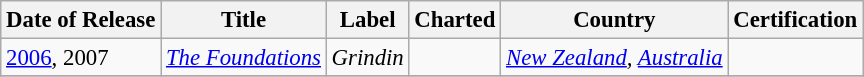<table class="wikitable" style="font-size: 95%;">
<tr>
<th>Date of Release</th>
<th>Title</th>
<th>Label</th>
<th>Charted</th>
<th>Country</th>
<th>Certification</th>
</tr>
<tr>
<td><a href='#'>2006</a>, 2007</td>
<td><em><a href='#'>The Foundations</a></em></td>
<td align="center" valign="center"><em> Grindin</em></td>
<td align="center" valign="center"></td>
<td align="center" valign="center"><em><a href='#'>New Zealand</a>, <a href='#'>Australia</a></em></td>
<td align="center" valign="center"></td>
</tr>
<tr>
</tr>
</table>
